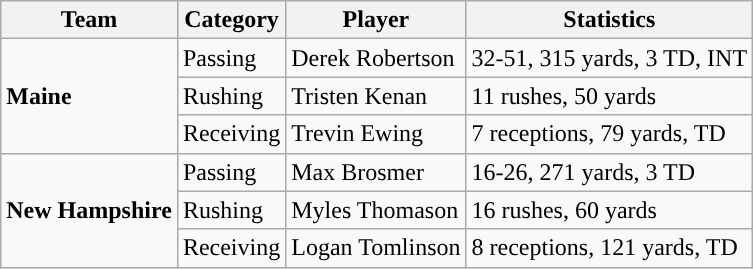<table class="wikitable" style="float: left;">
<tr>
<th>Team</th>
<th>Category</th>
<th>Player</th>
<th>Statistics</th>
</tr>
<tr>
<td rowspan=3><strong>Maine</strong></td>
<td>Passing</td>
<td>Derek Robertson</td>
<td>32-51, 315 yards, 3 TD, INT</td>
</tr>
<tr>
<td>Rushing</td>
<td>Tristen Kenan</td>
<td>11 rushes, 50 yards</td>
</tr>
<tr>
<td>Receiving</td>
<td>Trevin Ewing</td>
<td>7 receptions, 79 yards, TD</td>
</tr>
<tr>
<td rowspan=3><strong>New Hampshire</strong></td>
<td>Passing</td>
<td>Max Brosmer</td>
<td>16-26, 271 yards, 3 TD</td>
</tr>
<tr>
<td>Rushing</td>
<td>Myles Thomason</td>
<td>16 rushes, 60 yards</td>
</tr>
<tr>
<td>Receiving</td>
<td>Logan Tomlinson</td>
<td>8 receptions, 121 yards, TD</td>
</tr>
</table>
